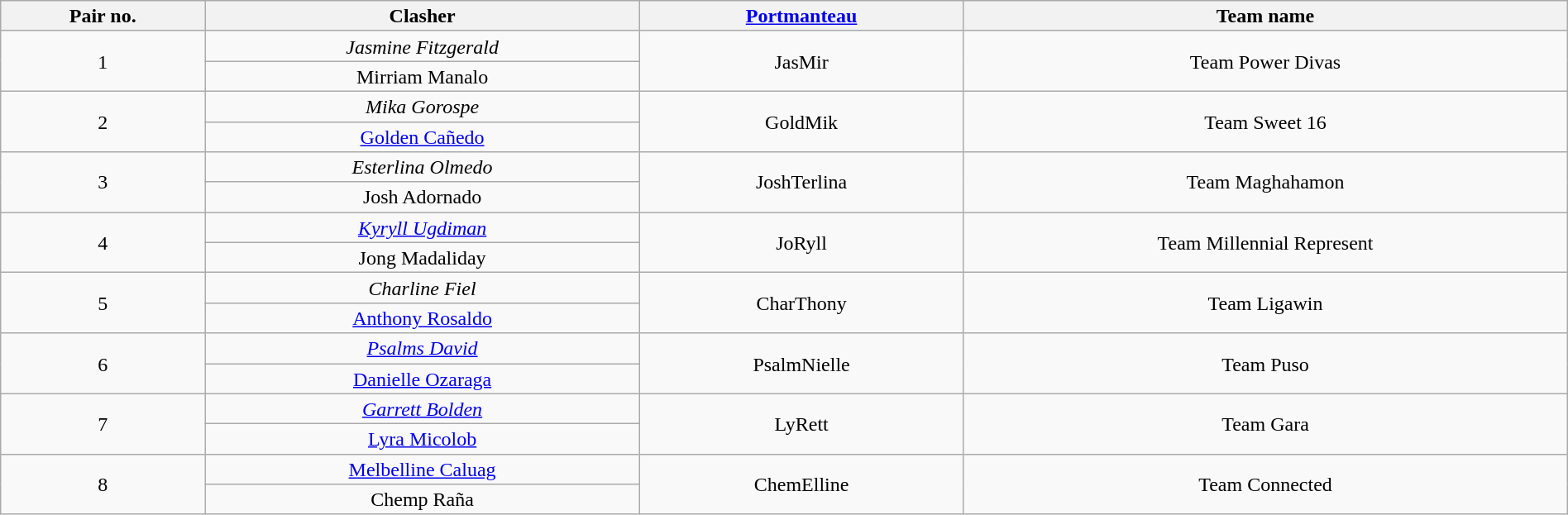<table class="wikitable collapsible collapsed" style="text-align:center; line-height:17px; width:100%;">
<tr>
<th>Pair no.</th>
<th>Clasher</th>
<th><a href='#'>Portmanteau</a></th>
<th>Team name</th>
</tr>
<tr>
<td rowspan="2">1</td>
<td><em>Jasmine Fitzgerald</em></td>
<td rowspan="2">JasMir</td>
<td rowspan="2">Team Power Divas</td>
</tr>
<tr>
<td>Mirriam Manalo</td>
</tr>
<tr>
<td rowspan="2">2</td>
<td><em>Mika Gorospe</em></td>
<td rowspan="2">GoldMik</td>
<td rowspan="2">Team Sweet 16</td>
</tr>
<tr>
<td><a href='#'>Golden Cañedo</a></td>
</tr>
<tr>
<td rowspan="2">3</td>
<td><em>Esterlina Olmedo</em></td>
<td rowspan="2">JoshTerlina</td>
<td rowspan="2">Team Maghahamon</td>
</tr>
<tr>
<td>Josh Adornado</td>
</tr>
<tr>
<td rowspan="2">4</td>
<td><em><a href='#'>Kyryll Ugdiman</a></em></td>
<td rowspan="2">JoRyll</td>
<td rowspan="2">Team Millennial Represent</td>
</tr>
<tr>
<td>Jong Madaliday</td>
</tr>
<tr>
<td rowspan="2">5</td>
<td><em>Charline Fiel</em></td>
<td rowspan="2">CharThony</td>
<td rowspan="2">Team Ligawin</td>
</tr>
<tr>
<td><a href='#'>Anthony Rosaldo</a></td>
</tr>
<tr>
<td rowspan="2">6</td>
<td><em><a href='#'>Psalms David</a></em></td>
<td rowspan="2">PsalmNielle</td>
<td rowspan="2">Team Puso</td>
</tr>
<tr>
<td><a href='#'>Danielle Ozaraga</a></td>
</tr>
<tr>
<td rowspan="2">7</td>
<td><em><a href='#'>Garrett Bolden</a></em></td>
<td rowspan="2">LyRett</td>
<td rowspan="2">Team Gara</td>
</tr>
<tr>
<td><a href='#'>Lyra Micolob</a></td>
</tr>
<tr>
<td rowspan="2">8</td>
<td><a href='#'>Melbelline Caluag</a></td>
<td rowspan="2">ChemElline</td>
<td rowspan="2">Team Connected</td>
</tr>
<tr>
<td>Chemp Raña</td>
</tr>
</table>
